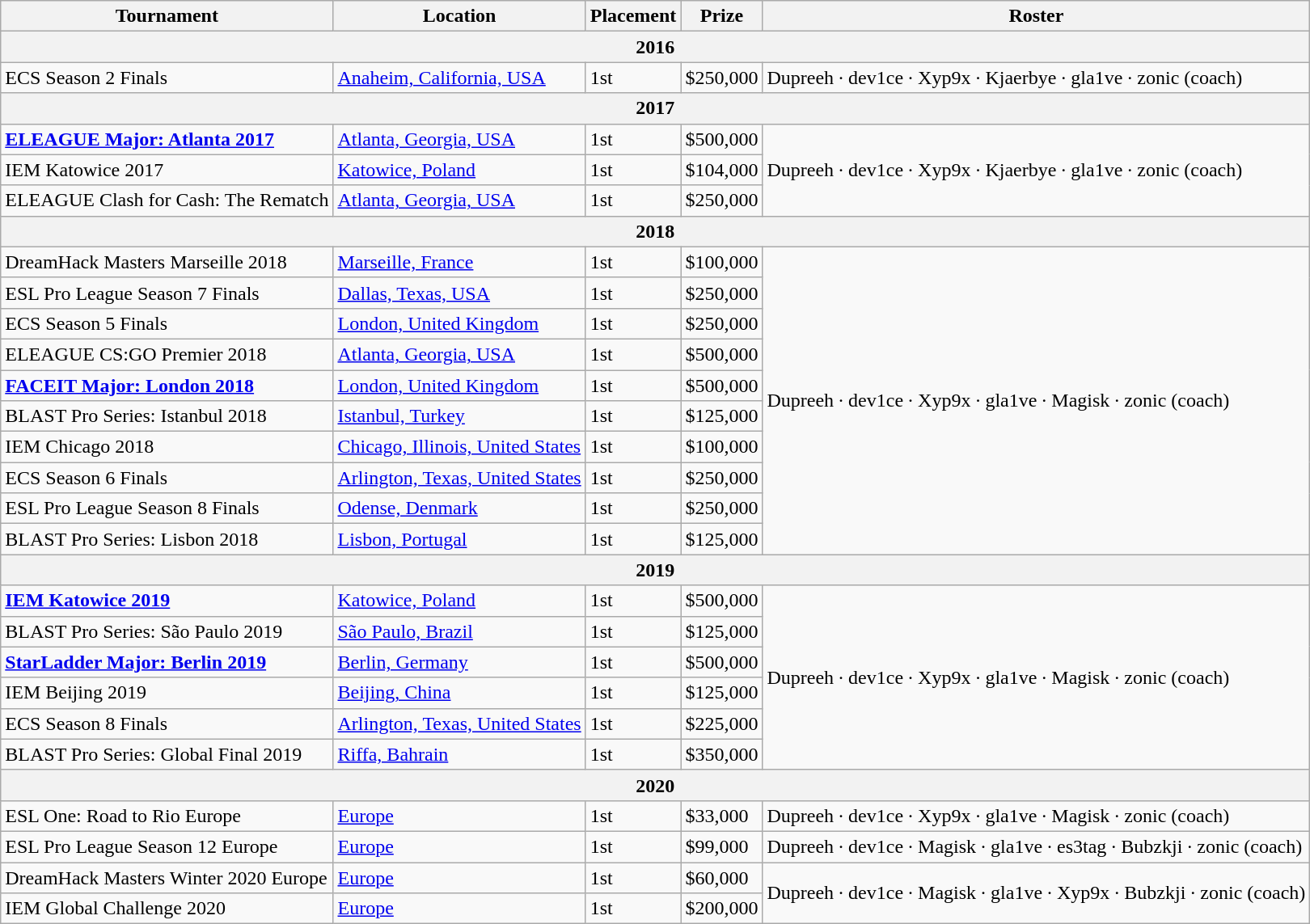<table class="wikitable mw-collapsible">
<tr>
<th>Tournament</th>
<th>Location</th>
<th>Placement</th>
<th>Prize</th>
<th>Roster</th>
</tr>
<tr>
<th colspan="5">2016</th>
</tr>
<tr>
<td>ECS Season 2 Finals</td>
<td><a href='#'>Anaheim, California, USA</a></td>
<td>1st</td>
<td>$250,000</td>
<td>Dupreeh · dev1ce · Xyp9x · Kjaerbye · gla1ve · zonic (coach)</td>
</tr>
<tr>
<th colspan="5">2017</th>
</tr>
<tr>
<td><strong><a href='#'>ELEAGUE Major: Atlanta 2017</a></strong></td>
<td><a href='#'>Atlanta, Georgia, USA</a></td>
<td>1st</td>
<td>$500,000</td>
<td rowspan="3">Dupreeh · dev1ce · Xyp9x · Kjaerbye · gla1ve · zonic (coach)</td>
</tr>
<tr>
<td>IEM Katowice 2017</td>
<td><a href='#'>Katowice, Poland</a></td>
<td>1st</td>
<td>$104,000</td>
</tr>
<tr>
<td>ELEAGUE Clash for Cash: The Rematch</td>
<td><a href='#'>Atlanta, Georgia, USA</a></td>
<td>1st</td>
<td>$250,000</td>
</tr>
<tr>
<th colspan="5">2018</th>
</tr>
<tr>
<td>DreamHack Masters Marseille 2018</td>
<td><a href='#'>Marseille, France</a></td>
<td>1st</td>
<td>$100,000</td>
<td rowspan="10">Dupreeh · dev1ce · Xyp9x · gla1ve · Magisk · zonic (coach)</td>
</tr>
<tr>
<td>ESL Pro League Season 7 Finals</td>
<td><a href='#'>Dallas, Texas, USA</a></td>
<td>1st</td>
<td>$250,000</td>
</tr>
<tr>
<td>ECS Season 5 Finals</td>
<td><a href='#'>London, United Kingdom</a></td>
<td>1st</td>
<td>$250,000</td>
</tr>
<tr>
<td>ELEAGUE CS:GO Premier 2018</td>
<td><a href='#'>Atlanta, Georgia, USA</a></td>
<td>1st</td>
<td>$500,000</td>
</tr>
<tr>
<td><strong><a href='#'>FACEIT Major: London 2018</a></strong></td>
<td><a href='#'>London, United Kingdom</a></td>
<td>1st</td>
<td>$500,000</td>
</tr>
<tr>
<td>BLAST Pro Series: Istanbul 2018</td>
<td><a href='#'>Istanbul, Turkey</a></td>
<td>1st</td>
<td>$125,000</td>
</tr>
<tr>
<td>IEM Chicago 2018</td>
<td><a href='#'>Chicago, Illinois, United States</a></td>
<td>1st</td>
<td>$100,000</td>
</tr>
<tr>
<td>ECS Season 6 Finals</td>
<td><a href='#'>Arlington, Texas, United States</a></td>
<td>1st</td>
<td>$250,000</td>
</tr>
<tr>
<td>ESL Pro League Season 8 Finals</td>
<td><a href='#'>Odense, Denmark</a></td>
<td>1st</td>
<td>$250,000</td>
</tr>
<tr>
<td>BLAST Pro Series: Lisbon 2018</td>
<td><a href='#'>Lisbon, Portugal</a></td>
<td>1st</td>
<td>$125,000</td>
</tr>
<tr>
<th colspan="5">2019</th>
</tr>
<tr>
<td><strong><a href='#'>IEM Katowice 2019</a></strong></td>
<td><a href='#'>Katowice, Poland</a></td>
<td>1st</td>
<td>$500,000</td>
<td rowspan="6">Dupreeh · dev1ce · Xyp9x · gla1ve · Magisk · zonic (coach)</td>
</tr>
<tr>
<td>BLAST Pro Series: São Paulo 2019</td>
<td><a href='#'>São Paulo, Brazil</a></td>
<td>1st</td>
<td>$125,000</td>
</tr>
<tr>
<td><strong><a href='#'>StarLadder Major: Berlin 2019</a></strong></td>
<td><a href='#'>Berlin, Germany</a></td>
<td>1st</td>
<td>$500,000</td>
</tr>
<tr>
<td>IEM Beijing 2019</td>
<td><a href='#'>Beijing, China</a></td>
<td>1st</td>
<td>$125,000</td>
</tr>
<tr>
<td>ECS Season 8 Finals</td>
<td><a href='#'>Arlington, Texas, United States</a></td>
<td>1st</td>
<td>$225,000</td>
</tr>
<tr>
<td>BLAST Pro Series: Global Final 2019</td>
<td><a href='#'>Riffa, Bahrain</a></td>
<td>1st</td>
<td>$350,000</td>
</tr>
<tr>
<th colspan="5">2020</th>
</tr>
<tr>
<td>ESL One: Road to Rio Europe</td>
<td><a href='#'>Europe</a></td>
<td>1st</td>
<td>$33,000</td>
<td>Dupreeh · dev1ce · Xyp9x · gla1ve · Magisk · zonic (coach)</td>
</tr>
<tr>
<td>ESL Pro League Season 12 Europe</td>
<td><a href='#'>Europe</a></td>
<td>1st</td>
<td>$99,000</td>
<td>Dupreeh · dev1ce · Magisk · gla1ve · es3tag · Bubzkji · zonic (coach)</td>
</tr>
<tr>
<td>DreamHack Masters Winter 2020 Europe</td>
<td><a href='#'>Europe</a></td>
<td>1st</td>
<td>$60,000</td>
<td rowspan="2">Dupreeh · dev1ce · Magisk · gla1ve · Xyp9x · Bubzkji · zonic (coach)</td>
</tr>
<tr>
<td>IEM Global Challenge 2020</td>
<td><a href='#'>Europe</a></td>
<td>1st</td>
<td>$200,000</td>
</tr>
</table>
